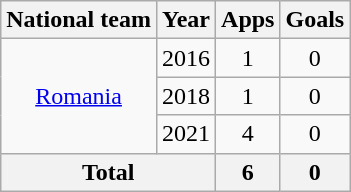<table class="wikitable" style="text-align: center">
<tr>
<th>National team</th>
<th>Year</th>
<th>Apps</th>
<th>Goals</th>
</tr>
<tr>
<td rowspan="3"><a href='#'>Romania</a></td>
<td>2016</td>
<td>1</td>
<td>0</td>
</tr>
<tr>
<td>2018</td>
<td>1</td>
<td>0</td>
</tr>
<tr>
<td>2021</td>
<td>4</td>
<td>0</td>
</tr>
<tr>
<th colspan=2>Total</th>
<th>6</th>
<th>0</th>
</tr>
</table>
